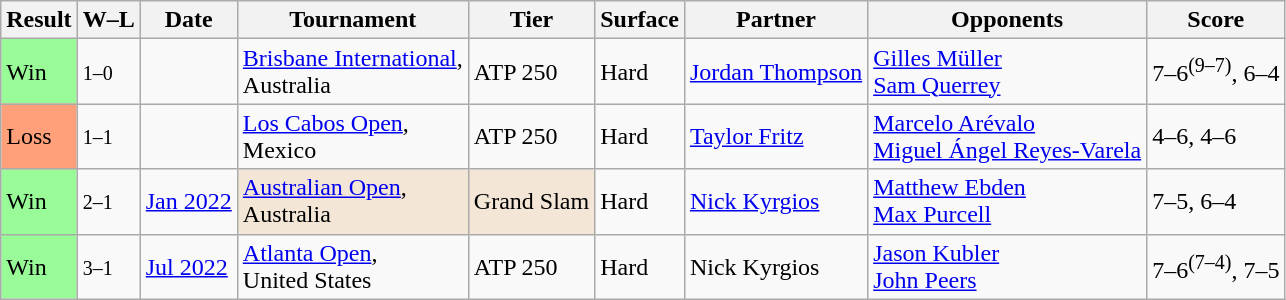<table class="sortable wikitable">
<tr>
<th>Result</th>
<th class="unsortable">W–L</th>
<th>Date</th>
<th>Tournament</th>
<th>Tier</th>
<th>Surface</th>
<th>Partner</th>
<th>Opponents</th>
<th class="unsortable">Score</th>
</tr>
<tr>
<td bgcolor=98FB98>Win</td>
<td><small>1–0</small></td>
<td><a href='#'></a></td>
<td><a href='#'>Brisbane International</a>, <br> Australia</td>
<td>ATP 250</td>
<td>Hard</td>
<td> <a href='#'>Jordan Thompson</a></td>
<td> <a href='#'>Gilles Müller</a><br> <a href='#'>Sam Querrey</a></td>
<td>7–6<sup>(9–7)</sup>, 6–4</td>
</tr>
<tr>
<td bgcolor=FFA07A>Loss</td>
<td><small>1–1</small></td>
<td><a href='#'></a></td>
<td><a href='#'>Los Cabos Open</a>, <br> Mexico</td>
<td>ATP 250</td>
<td>Hard</td>
<td> <a href='#'>Taylor Fritz</a></td>
<td> <a href='#'>Marcelo Arévalo</a><br> <a href='#'>Miguel Ángel Reyes-Varela</a></td>
<td>4–6, 4–6</td>
</tr>
<tr>
<td bgcolor=98FB98>Win</td>
<td><small>2–1</small></td>
<td><a href='#'>Jan 2022</a></td>
<td bgcolor=f3e6d7><a href='#'>Australian Open</a>, <br> Australia</td>
<td bgcolor=f3e6d7>Grand Slam</td>
<td>Hard</td>
<td> <a href='#'>Nick Kyrgios</a></td>
<td> <a href='#'>Matthew Ebden</a> <br> <a href='#'>Max Purcell</a></td>
<td>7–5, 6–4</td>
</tr>
<tr>
<td bgcolor=98FB98>Win</td>
<td><small>3–1</small></td>
<td><a href='#'>Jul 2022</a></td>
<td><a href='#'>Atlanta Open</a>, <br> United States</td>
<td>ATP 250</td>
<td>Hard</td>
<td> Nick Kyrgios</td>
<td> <a href='#'>Jason Kubler</a> <br> <a href='#'>John Peers</a></td>
<td>7–6<sup>(7–4)</sup>, 7–5</td>
</tr>
</table>
